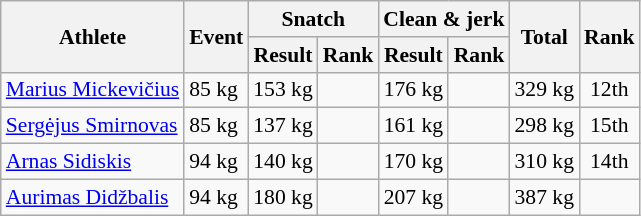<table class="wikitable" style="font-size:90%">
<tr>
<th rowspan="2">Athlete</th>
<th rowspan="2">Event</th>
<th colspan="2">Snatch</th>
<th colspan="2">Clean & jerk</th>
<th rowspan="2">Total</th>
<th rowspan="2">Rank</th>
</tr>
<tr>
<th>Result</th>
<th>Rank</th>
<th>Result</th>
<th>Rank</th>
</tr>
<tr>
<td><a href='#'>Marius Mickevičius</a></td>
<td>85 kg</td>
<td align=center>153 kg</td>
<td align=center></td>
<td align=center>176 kg</td>
<td align=center></td>
<td align=center>329 kg</td>
<td align=center>12th</td>
</tr>
<tr>
<td><a href='#'>Sergėjus Smirnovas</a></td>
<td>85 kg</td>
<td align=center>137 kg</td>
<td align=center></td>
<td align=center>161 kg</td>
<td align=center></td>
<td align=center>298 kg</td>
<td align=center>15th</td>
</tr>
<tr>
<td><a href='#'>Arnas Sidiskis</a></td>
<td>94 kg</td>
<td align=center>140 kg</td>
<td align=center></td>
<td align=center>170 kg</td>
<td align=center></td>
<td align=center>310 kg</td>
<td align=center>14th</td>
</tr>
<tr>
<td><a href='#'>Aurimas Didžbalis</a></td>
<td>94 kg</td>
<td align=center>180 kg</td>
<td align=center></td>
<td align=center>207 kg</td>
<td align=center></td>
<td align=center>387 kg</td>
<td align=center></td>
</tr>
</table>
